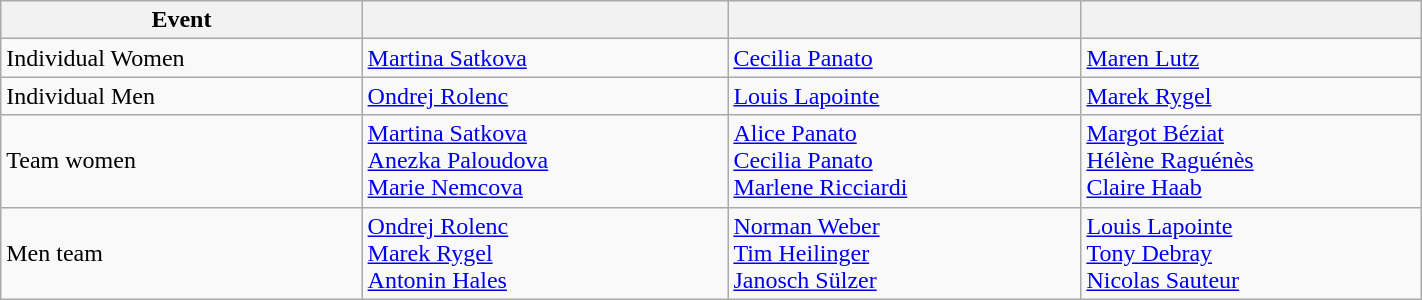<table class="wikitable" width=75% style="font-size:100%; text-align:left;">
<tr>
<th>Event</th>
<th></th>
<th></th>
<th></th>
</tr>
<tr>
<td>Individual Women</td>
<td><a href='#'>Martina Satkova</a><br></td>
<td><a href='#'>Cecilia Panato</a><br></td>
<td><a href='#'>Maren Lutz</a><br></td>
</tr>
<tr>
<td>Individual Men</td>
<td><a href='#'>Ondrej Rolenc</a><br></td>
<td><a href='#'>Louis Lapointe</a><br></td>
<td><a href='#'>Marek Rygel</a><br></td>
</tr>
<tr>
<td>Team women</td>
<td><a href='#'>Martina Satkova</a><br><a href='#'>Anezka Paloudova</a><br><a href='#'>Marie Nemcova</a><br></td>
<td><a href='#'>Alice Panato</a><br><a href='#'>Cecilia Panato</a><br><a href='#'>Marlene Ricciardi</a><br></td>
<td><a href='#'>Margot Béziat</a><br><a href='#'>Hélène Raguénès</a><br><a href='#'>Claire Haab</a><br></td>
</tr>
<tr>
<td>Men team</td>
<td><a href='#'>Ondrej Rolenc</a><br><a href='#'>Marek Rygel</a><br><a href='#'>Antonin Hales</a><br></td>
<td><a href='#'>Norman Weber</a><br><a href='#'>Tim Heilinger</a><br><a href='#'>Janosch Sülzer</a><br></td>
<td><a href='#'>Louis Lapointe</a><br><a href='#'>Tony Debray</a><br><a href='#'>Nicolas Sauteur</a><br></td>
</tr>
</table>
